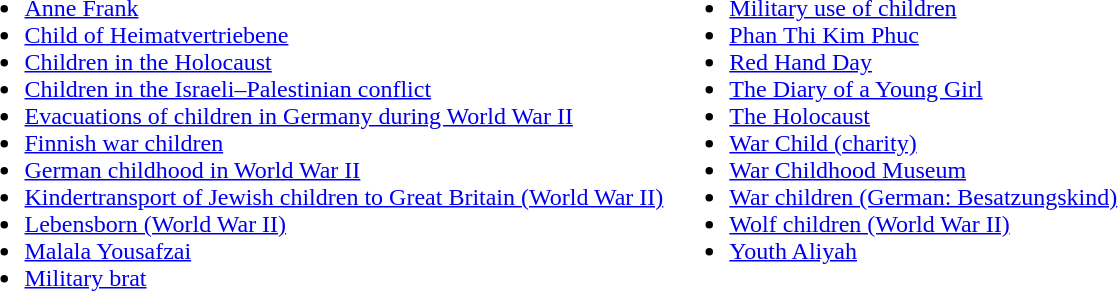<table>
<tr>
<td valign="top"><br><ul><li><a href='#'>Anne Frank</a></li><li><a href='#'>Child of Heimatvertriebene</a></li><li><a href='#'>Children in the Holocaust</a></li><li><a href='#'>Children in the Israeli–Palestinian conflict</a></li><li><a href='#'>Evacuations of children in Germany during World War II</a></li><li><a href='#'>Finnish war children</a></li><li><a href='#'>German childhood in World War II</a></li><li><a href='#'>Kindertransport of Jewish children to Great Britain (World War II)</a></li><li><a href='#'>Lebensborn (World War II)</a></li><li><a href='#'>Malala Yousafzai</a></li><li><a href='#'>Military brat</a></li></ul></td>
<td valign="top"><br><ul><li><a href='#'>Military use of children</a></li><li><a href='#'>Phan Thi Kim Phuc</a></li><li><a href='#'>Red Hand Day</a></li><li><a href='#'>The Diary of a Young Girl</a></li><li><a href='#'>The Holocaust</a></li><li><a href='#'>War Child (charity)</a></li><li><a href='#'>War Childhood Museum</a></li><li><a href='#'>War children (German: Besatzungskind)</a></li><li><a href='#'>Wolf children (World War II)</a></li><li><a href='#'>Youth Aliyah</a></li></ul></td>
</tr>
</table>
